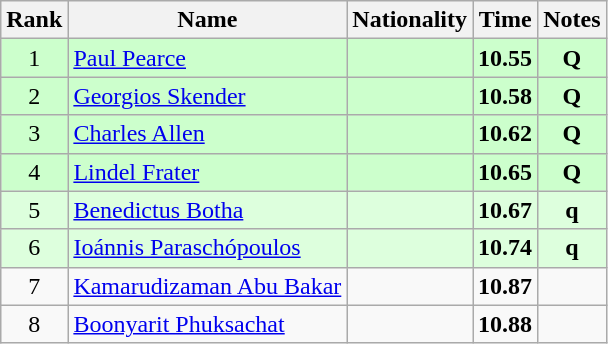<table class="wikitable sortable" style="text-align:center">
<tr>
<th>Rank</th>
<th>Name</th>
<th>Nationality</th>
<th>Time</th>
<th>Notes</th>
</tr>
<tr bgcolor=ccffcc>
<td>1</td>
<td align=left><a href='#'>Paul Pearce</a></td>
<td align=left></td>
<td><strong>10.55</strong></td>
<td><strong>Q</strong></td>
</tr>
<tr bgcolor=ccffcc>
<td>2</td>
<td align=left><a href='#'>Georgios Skender</a></td>
<td align=left></td>
<td><strong>10.58</strong></td>
<td><strong>Q</strong></td>
</tr>
<tr bgcolor=ccffcc>
<td>3</td>
<td align=left><a href='#'>Charles Allen</a></td>
<td align=left></td>
<td><strong>10.62</strong></td>
<td><strong>Q</strong></td>
</tr>
<tr bgcolor=ccffcc>
<td>4</td>
<td align=left><a href='#'>Lindel Frater</a></td>
<td align=left></td>
<td><strong>10.65</strong></td>
<td><strong>Q</strong></td>
</tr>
<tr bgcolor=ddffdd>
<td>5</td>
<td align=left><a href='#'>Benedictus Botha</a></td>
<td align=left></td>
<td><strong>10.67</strong></td>
<td><strong>q</strong></td>
</tr>
<tr bgcolor=ddffdd>
<td>6</td>
<td align=left><a href='#'>Ioánnis Paraschópoulos</a></td>
<td align=left></td>
<td><strong>10.74</strong></td>
<td><strong>q</strong></td>
</tr>
<tr>
<td>7</td>
<td align=left><a href='#'>Kamarudizaman Abu Bakar</a></td>
<td align=left></td>
<td><strong>10.87</strong></td>
<td></td>
</tr>
<tr>
<td>8</td>
<td align=left><a href='#'>Boonyarit Phuksachat</a></td>
<td align=left></td>
<td><strong>10.88</strong></td>
<td></td>
</tr>
</table>
